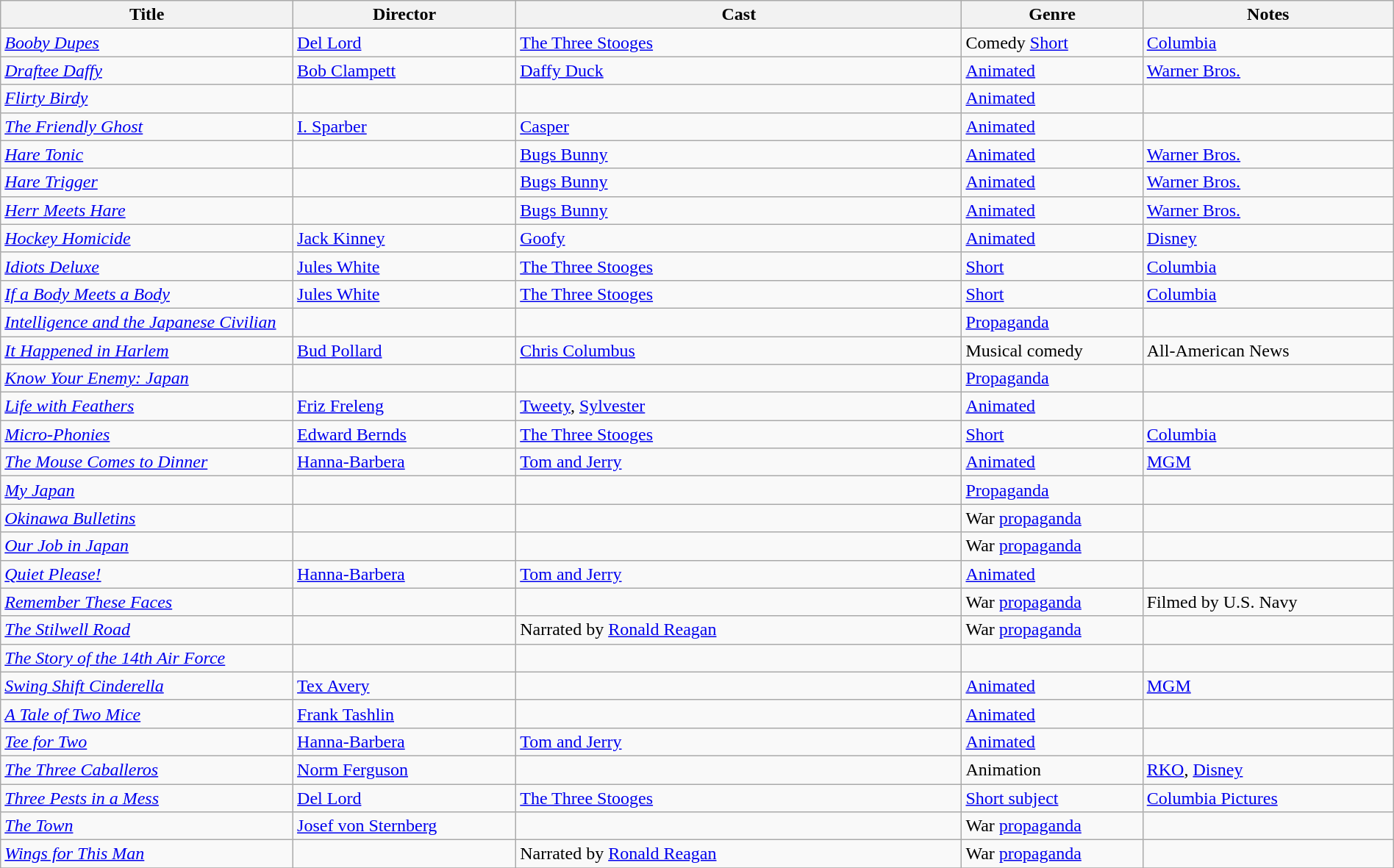<table class="wikitable" style="width:100%;">
<tr>
<th style="width:21%;">Title</th>
<th style="width:16%;">Director</th>
<th style="width:32%;">Cast</th>
<th style="width:13%;">Genre</th>
<th style="width:18%;">Notes</th>
</tr>
<tr>
<td><em><a href='#'>Booby Dupes</a></em></td>
<td><a href='#'>Del Lord</a></td>
<td><a href='#'>The Three Stooges</a></td>
<td>Comedy <a href='#'>Short</a></td>
<td><a href='#'>Columbia</a></td>
</tr>
<tr>
<td><em><a href='#'>Draftee Daffy</a></em></td>
<td><a href='#'>Bob Clampett</a></td>
<td><a href='#'>Daffy Duck</a></td>
<td><a href='#'>Animated</a></td>
<td><a href='#'>Warner Bros.</a></td>
</tr>
<tr>
<td><em><a href='#'>Flirty Birdy</a></em></td>
<td></td>
<td></td>
<td><a href='#'>Animated</a></td>
<td></td>
</tr>
<tr>
<td><em><a href='#'>The Friendly Ghost</a></em></td>
<td><a href='#'>I. Sparber</a></td>
<td><a href='#'>Casper</a></td>
<td><a href='#'>Animated</a></td>
<td></td>
</tr>
<tr>
<td><em><a href='#'>Hare Tonic</a></em></td>
<td></td>
<td><a href='#'>Bugs Bunny</a></td>
<td><a href='#'>Animated</a></td>
<td><a href='#'>Warner Bros.</a></td>
</tr>
<tr>
<td><em><a href='#'>Hare Trigger</a></em></td>
<td></td>
<td><a href='#'>Bugs Bunny</a></td>
<td><a href='#'>Animated</a></td>
<td><a href='#'>Warner Bros.</a></td>
</tr>
<tr>
<td><em><a href='#'>Herr Meets Hare</a></em></td>
<td></td>
<td><a href='#'>Bugs Bunny</a></td>
<td><a href='#'>Animated</a></td>
<td><a href='#'>Warner Bros.</a></td>
</tr>
<tr>
<td><em><a href='#'>Hockey Homicide</a></em></td>
<td><a href='#'>Jack Kinney</a></td>
<td><a href='#'>Goofy</a></td>
<td><a href='#'>Animated</a></td>
<td><a href='#'>Disney</a></td>
</tr>
<tr>
<td><em><a href='#'>Idiots Deluxe</a></em></td>
<td><a href='#'>Jules White</a></td>
<td><a href='#'>The Three Stooges</a></td>
<td><a href='#'>Short</a></td>
<td><a href='#'>Columbia</a></td>
</tr>
<tr>
<td><em><a href='#'>If a Body Meets a Body</a></em></td>
<td><a href='#'>Jules White</a></td>
<td><a href='#'>The Three Stooges</a></td>
<td><a href='#'>Short</a></td>
<td><a href='#'>Columbia</a></td>
</tr>
<tr>
<td><em><a href='#'>Intelligence and the Japanese Civilian</a></em></td>
<td></td>
<td></td>
<td><a href='#'>Propaganda</a></td>
<td></td>
</tr>
<tr>
<td><em><a href='#'>It Happened in Harlem</a></em></td>
<td><a href='#'>Bud Pollard</a></td>
<td><a href='#'>Chris Columbus</a></td>
<td>Musical comedy</td>
<td>All-American News</td>
</tr>
<tr>
<td><em><a href='#'>Know Your Enemy: Japan</a></em></td>
<td></td>
<td></td>
<td><a href='#'>Propaganda</a></td>
<td></td>
</tr>
<tr>
<td><em><a href='#'>Life with Feathers</a></em></td>
<td><a href='#'>Friz Freleng</a></td>
<td><a href='#'>Tweety</a>, <a href='#'>Sylvester</a></td>
<td><a href='#'>Animated</a></td>
<td></td>
</tr>
<tr>
<td><em><a href='#'>Micro-Phonies</a></em></td>
<td><a href='#'>Edward Bernds</a></td>
<td><a href='#'>The Three Stooges</a></td>
<td><a href='#'>Short</a></td>
<td><a href='#'>Columbia</a></td>
</tr>
<tr>
<td><em><a href='#'>The Mouse Comes to Dinner</a></em></td>
<td><a href='#'>Hanna-Barbera</a></td>
<td><a href='#'>Tom and Jerry</a></td>
<td><a href='#'>Animated</a></td>
<td><a href='#'>MGM</a></td>
</tr>
<tr>
<td><em><a href='#'>My Japan</a></em></td>
<td></td>
<td></td>
<td><a href='#'>Propaganda</a></td>
<td></td>
</tr>
<tr>
<td><em><a href='#'>Okinawa Bulletins</a></em></td>
<td></td>
<td></td>
<td>War <a href='#'>propaganda</a></td>
<td></td>
</tr>
<tr>
<td><em><a href='#'>Our Job in Japan</a></em></td>
<td></td>
<td></td>
<td>War <a href='#'>propaganda</a></td>
<td></td>
</tr>
<tr>
<td><em><a href='#'>Quiet Please!</a></em></td>
<td><a href='#'>Hanna-Barbera</a></td>
<td><a href='#'>Tom and Jerry</a></td>
<td><a href='#'>Animated</a></td>
<td></td>
</tr>
<tr>
<td><em><a href='#'>Remember These Faces</a></em></td>
<td></td>
<td></td>
<td>War <a href='#'>propaganda</a></td>
<td>Filmed by U.S. Navy</td>
</tr>
<tr>
<td><em><a href='#'>The Stilwell Road</a></em></td>
<td></td>
<td>Narrated by <a href='#'>Ronald Reagan</a></td>
<td>War <a href='#'>propaganda</a></td>
<td></td>
</tr>
<tr>
<td><em><a href='#'>The Story of the 14th Air Force</a></em></td>
<td></td>
<td></td>
<td></td>
<td></td>
</tr>
<tr>
<td><em><a href='#'>Swing Shift Cinderella</a></em></td>
<td><a href='#'>Tex Avery</a></td>
<td></td>
<td><a href='#'>Animated</a></td>
<td><a href='#'>MGM</a></td>
</tr>
<tr>
<td><em><a href='#'>A Tale of Two Mice</a></em></td>
<td><a href='#'>Frank Tashlin</a></td>
<td></td>
<td><a href='#'>Animated</a></td>
<td></td>
</tr>
<tr>
<td><em><a href='#'>Tee for Two</a></em></td>
<td><a href='#'>Hanna-Barbera</a></td>
<td><a href='#'>Tom and Jerry</a></td>
<td><a href='#'>Animated</a></td>
<td></td>
</tr>
<tr>
<td><em><a href='#'>The Three Caballeros</a></em></td>
<td><a href='#'>Norm Ferguson</a></td>
<td></td>
<td>Animation</td>
<td><a href='#'>RKO</a>, <a href='#'>Disney</a></td>
</tr>
<tr>
<td><em><a href='#'>Three Pests in a Mess</a></em></td>
<td><a href='#'>Del Lord</a></td>
<td><a href='#'>The Three Stooges</a></td>
<td><a href='#'>Short subject</a></td>
<td><a href='#'>Columbia Pictures</a></td>
</tr>
<tr>
<td><em><a href='#'>The Town</a></em></td>
<td><a href='#'>Josef von Sternberg</a></td>
<td></td>
<td>War <a href='#'>propaganda</a></td>
<td></td>
</tr>
<tr>
<td><em><a href='#'>Wings for This Man</a></em></td>
<td></td>
<td>Narrated by <a href='#'>Ronald Reagan</a></td>
<td>War <a href='#'>propaganda</a></td>
<td></td>
</tr>
<tr>
</tr>
</table>
